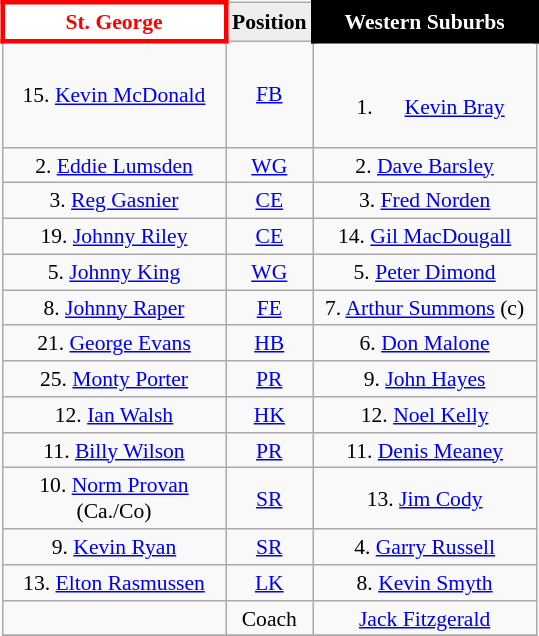<table align="right" class="wikitable" style="font-size:90%; margin-left:1em">
<tr bgcolor="#FF0033">
<th style="width:140px; border:3px solid red; background: white; color: red">St. George</th>
<th style="width:40px; text-align:center; background:#eee; color:black;">Position</th>
<th style="width:140px; border:3px solid black; background: black; color: white">Western Suburbs</th>
</tr>
<tr align=center>
<td>15. <a href='#'>Kevin McDonald</a></td>
<td><a href='#'>FB</a></td>
<td><br><ol><li><a href='#'>Kevin Bray</a></li></ol></td>
</tr>
<tr align=center>
<td>2. <a href='#'>Eddie Lumsden</a></td>
<td><a href='#'>WG</a></td>
<td>2. <a href='#'>Dave Barsley</a></td>
</tr>
<tr align=center>
<td>3. <a href='#'>Reg Gasnier</a></td>
<td><a href='#'>CE</a></td>
<td>3. <a href='#'>Fred Norden</a></td>
</tr>
<tr align=center>
<td>19. <a href='#'>Johnny Riley</a></td>
<td><a href='#'>CE</a></td>
<td>14. <a href='#'>Gil MacDougall</a></td>
</tr>
<tr align=center>
<td>5. <a href='#'>Johnny King</a></td>
<td><a href='#'>WG</a></td>
<td>5. <a href='#'>Peter Dimond</a></td>
</tr>
<tr align=center>
<td>8. <a href='#'>Johnny Raper</a></td>
<td><a href='#'>FE</a></td>
<td>7. <a href='#'>Arthur Summons</a> (c)</td>
</tr>
<tr align=center>
<td>21. <a href='#'>George Evans</a></td>
<td><a href='#'>HB</a></td>
<td>6. <a href='#'>Don Malone</a></td>
</tr>
<tr align=center>
<td>25. <a href='#'>Monty Porter</a></td>
<td><a href='#'>PR</a></td>
<td>9. <a href='#'>John Hayes</a></td>
</tr>
<tr align=center>
<td>12. <a href='#'>Ian Walsh</a></td>
<td><a href='#'>HK</a></td>
<td>12. <a href='#'>Noel Kelly</a></td>
</tr>
<tr align=center>
<td>11. <a href='#'>Billy Wilson</a></td>
<td><a href='#'>PR</a></td>
<td>11. <a href='#'>Denis Meaney</a></td>
</tr>
<tr align=center>
<td>10. <a href='#'>Norm Provan</a> (Ca./Co)</td>
<td><a href='#'>SR</a></td>
<td>13. <a href='#'>Jim Cody</a></td>
</tr>
<tr align=center>
<td>9. <a href='#'>Kevin Ryan</a></td>
<td><a href='#'>SR</a></td>
<td>4. <a href='#'>Garry Russell</a></td>
</tr>
<tr align=center>
<td>13. <a href='#'>Elton Rasmussen</a></td>
<td><a href='#'>LK</a></td>
<td>8. <a href='#'>Kevin Smyth</a></td>
</tr>
<tr align=center>
<td></td>
<td>Coach</td>
<td><a href='#'>Jack Fitzgerald</a></td>
</tr>
<tr>
</tr>
</table>
